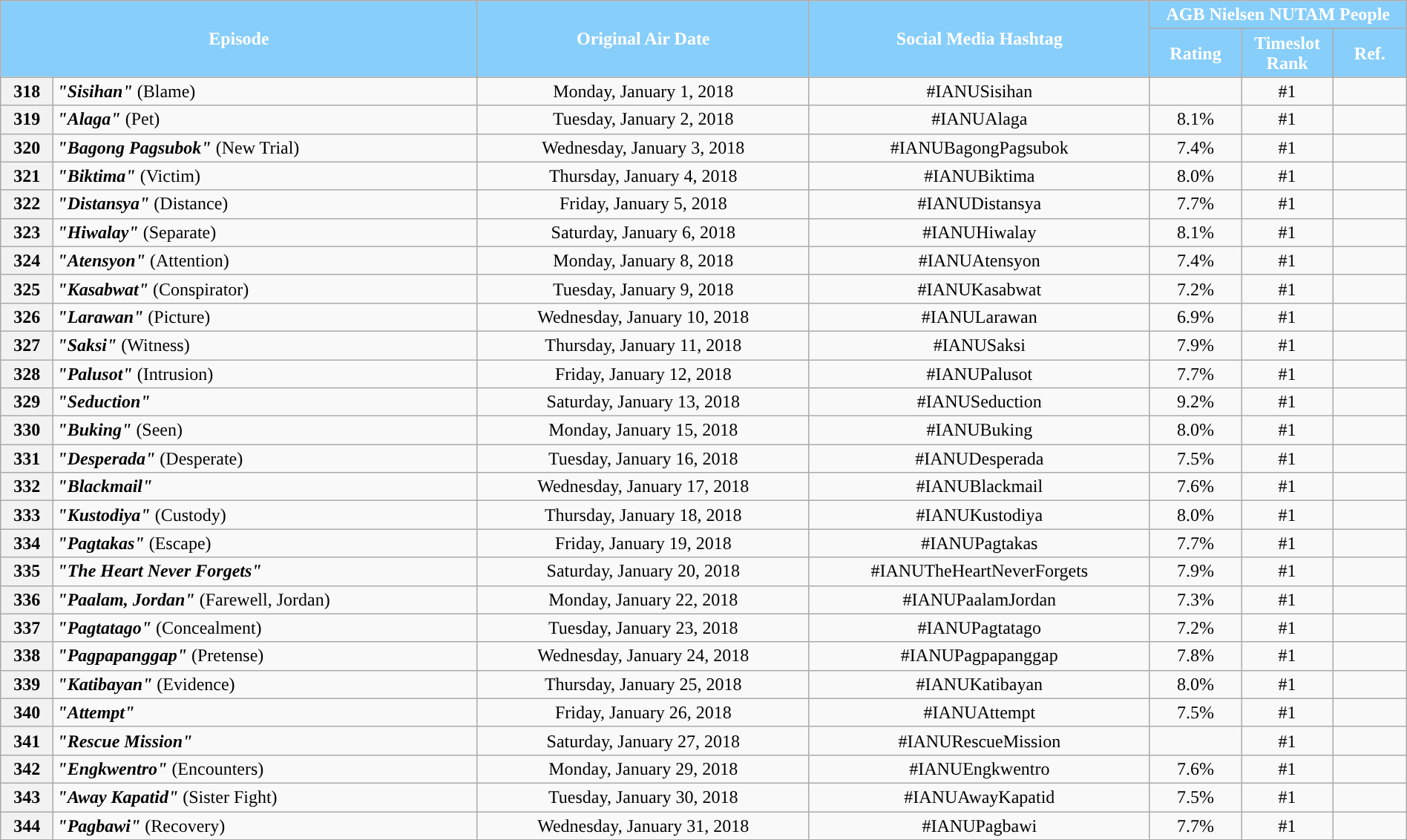<table class="wikitable" style="text-align:center; font-size:100%; line-height:18px;"  width="100%">
<tr>
<th colspan="2" rowspan="2" style="background-color:#87CEFA; color:#ffffff;">Episode</th>
<th style="background:#87CEFA; color:white" rowspan="2">Original Air Date</th>
<th style="background:#87CEFA; color:white" rowspan="2">Social Media Hashtag</th>
<th style="background-color:#87CEFA; color:#ffffff;" colspan="3">AGB Nielsen NUTAM People</th>
</tr>
<tr>
<th style="background-color:#87CEFA; width:75px; color:#ffffff;">Rating</th>
<th style="background-color:#87CEFA; width:75px; color:#ffffff;">Timeslot<br>Rank</th>
<th style="background-color:#87CEFA; color:#ffffff;">Ref.</th>
</tr>
<tr>
<th>318</th>
<td style="text-align: left;"><strong><em>"Sisihan"</em></strong> (Blame)</td>
<td>Monday, January 1, 2018</td>
<td>#IANUSisihan</td>
<td></td>
<td>#1</td>
<td></td>
</tr>
<tr>
<th>319</th>
<td style="text-align: left;"><strong><em>"Alaga"</em></strong> (Pet)</td>
<td>Tuesday, January 2, 2018</td>
<td>#IANUAlaga</td>
<td>8.1%</td>
<td>#1</td>
<td></td>
</tr>
<tr>
<th>320</th>
<td style="text-align: left;"><strong><em>"Bagong Pagsubok"</em></strong> (New Trial)</td>
<td>Wednesday, January 3, 2018</td>
<td>#IANUBagongPagsubok</td>
<td>7.4%</td>
<td>#1</td>
<td></td>
</tr>
<tr>
<th>321</th>
<td style="text-align: left;"><strong><em>"Biktima"</em></strong> (Victim)</td>
<td>Thursday, January 4, 2018</td>
<td>#IANUBiktima</td>
<td>8.0%</td>
<td>#1</td>
<td></td>
</tr>
<tr>
<th>322</th>
<td style="text-align: left;"><strong><em>"Distansya"</em></strong> (Distance)</td>
<td>Friday, January 5, 2018</td>
<td>#IANUDistansya</td>
<td>7.7%</td>
<td>#1</td>
<td></td>
</tr>
<tr>
<th>323</th>
<td style="text-align: left;"><strong><em>"Hiwalay"</em></strong> (Separate)</td>
<td>Saturday, January 6, 2018</td>
<td>#IANUHiwalay</td>
<td>8.1%</td>
<td>#1</td>
<td></td>
</tr>
<tr>
<th>324</th>
<td style="text-align: left;"><strong><em>"Atensyon"</em></strong> (Attention)</td>
<td>Monday, January 8, 2018</td>
<td>#IANUAtensyon</td>
<td>7.4%</td>
<td>#1</td>
<td></td>
</tr>
<tr>
<th>325</th>
<td style="text-align: left;"><strong><em>"Kasabwat"</em></strong> (Conspirator)</td>
<td>Tuesday, January 9, 2018</td>
<td>#IANUKasabwat</td>
<td>7.2%</td>
<td>#1</td>
<td></td>
</tr>
<tr>
<th>326</th>
<td style="text-align: left;"><strong><em>"Larawan"</em></strong> (Picture)</td>
<td>Wednesday, January 10, 2018</td>
<td>#IANULarawan</td>
<td>6.9%</td>
<td>#1</td>
<td></td>
</tr>
<tr>
<th>327</th>
<td style="text-align: left;"><strong><em>"Saksi"</em></strong> (Witness)</td>
<td>Thursday, January 11, 2018</td>
<td>#IANUSaksi</td>
<td>7.9%</td>
<td>#1</td>
<td></td>
</tr>
<tr>
<th>328</th>
<td style="text-align: left;"><strong><em>"Palusot"</em></strong> (Intrusion)</td>
<td>Friday, January 12, 2018</td>
<td>#IANUPalusot</td>
<td>7.7%</td>
<td>#1</td>
<td></td>
</tr>
<tr>
<th>329</th>
<td style="text-align: left;"><strong><em>"Seduction"</em></strong></td>
<td>Saturday, January 13, 2018</td>
<td>#IANUSeduction</td>
<td>9.2%</td>
<td>#1</td>
<td></td>
</tr>
<tr>
<th>330</th>
<td style="text-align: left;"><strong><em>"Buking"</em></strong> (Seen)</td>
<td>Monday, January 15, 2018</td>
<td>#IANUBuking</td>
<td>8.0%</td>
<td>#1</td>
<td></td>
</tr>
<tr>
<th>331</th>
<td style="text-align: left;"><strong><em>"Desperada"</em></strong> (Desperate)</td>
<td>Tuesday, January 16, 2018</td>
<td>#IANUDesperada</td>
<td>7.5%</td>
<td>#1</td>
<td></td>
</tr>
<tr>
<th>332</th>
<td style="text-align: left;"><strong><em>"Blackmail"</em></strong></td>
<td>Wednesday, January 17, 2018</td>
<td>#IANUBlackmail</td>
<td>7.6%</td>
<td>#1</td>
<td></td>
</tr>
<tr>
<th>333</th>
<td style="text-align: left;"><strong><em>"Kustodiya"</em></strong> (Custody)</td>
<td>Thursday, January 18, 2018</td>
<td>#IANUKustodiya</td>
<td>8.0%</td>
<td>#1</td>
<td></td>
</tr>
<tr>
<th>334</th>
<td style="text-align: left;"><strong><em>"Pagtakas"</em></strong> (Escape)</td>
<td>Friday, January 19, 2018</td>
<td>#IANUPagtakas</td>
<td>7.7%</td>
<td>#1</td>
<td></td>
</tr>
<tr>
<th>335</th>
<td style="text-align: left;"><strong><em>"The Heart Never Forgets"</em></strong></td>
<td>Saturday, January 20, 2018</td>
<td>#IANUTheHeartNeverForgets</td>
<td>7.9%</td>
<td>#1</td>
<td></td>
</tr>
<tr>
<th>336</th>
<td style="text-align: left;"><strong><em>"Paalam, Jordan"</em></strong> (Farewell, Jordan)</td>
<td>Monday, January 22, 2018</td>
<td>#IANUPaalamJordan</td>
<td>7.3%</td>
<td>#1</td>
<td></td>
</tr>
<tr>
<th>337</th>
<td style="text-align: left;"><strong><em>"Pagtatago"</em></strong> (Concealment)</td>
<td>Tuesday, January 23, 2018</td>
<td>#IANUPagtatago</td>
<td>7.2%</td>
<td>#1</td>
<td></td>
</tr>
<tr>
<th>338</th>
<td style="text-align: left;"><strong><em>"Pagpapanggap"</em></strong> (Pretense)</td>
<td>Wednesday, January 24, 2018</td>
<td>#IANUPagpapanggap</td>
<td>7.8%</td>
<td>#1</td>
<td></td>
</tr>
<tr>
<th>339</th>
<td style="text-align: left;"><strong><em>"Katibayan"</em></strong> (Evidence)</td>
<td>Thursday, January 25, 2018</td>
<td>#IANUKatibayan</td>
<td>8.0%</td>
<td>#1</td>
<td></td>
</tr>
<tr>
<th>340</th>
<td style="text-align: left;"><strong><em>"Attempt"</em></strong></td>
<td>Friday, January 26, 2018</td>
<td>#IANUAttempt</td>
<td>7.5%</td>
<td>#1</td>
<td></td>
</tr>
<tr>
<th>341</th>
<td style="text-align: left;"><strong><em>"Rescue Mission"</em></strong></td>
<td>Saturday, January 27, 2018</td>
<td>#IANURescueMission</td>
<td></td>
<td>#1</td>
<td></td>
</tr>
<tr>
<th>342</th>
<td style="text-align: left;"><strong><em>"Engkwentro"</em></strong> (Encounters)</td>
<td>Monday, January 29, 2018</td>
<td>#IANUEngkwentro</td>
<td>7.6%</td>
<td>#1</td>
<td></td>
</tr>
<tr>
<th>343</th>
<td style="text-align: left;"><strong><em>"Away Kapatid"</em></strong> (Sister Fight)</td>
<td>Tuesday, January 30, 2018</td>
<td>#IANUAwayKapatid</td>
<td>7.5%</td>
<td>#1</td>
<td></td>
</tr>
<tr>
<th>344</th>
<td style="text-align: left;"><strong><em>"Pagbawi"</em></strong> (Recovery)</td>
<td>Wednesday, January 31, 2018</td>
<td>#IANUPagbawi</td>
<td>7.7%</td>
<td>#1</td>
<td></td>
</tr>
<tr>
</tr>
</table>
